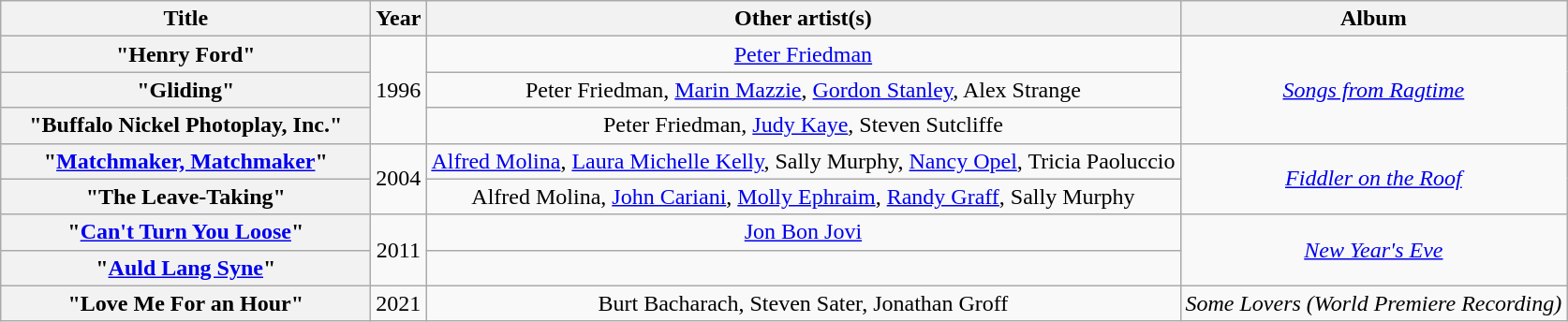<table class="wikitable plainrowheaders" style="text-align:center;">
<tr>
<th scope="col" style="width:16em;">Title</th>
<th scope="col">Year</th>
<th scope="col">Other artist(s)</th>
<th scope="col">Album</th>
</tr>
<tr>
<th scope="row">"Henry Ford"</th>
<td rowspan="3">1996</td>
<td><a href='#'>Peter Friedman</a></td>
<td rowspan="3"><em><a href='#'>Songs from Ragtime</a></em></td>
</tr>
<tr>
<th scope="row">"Gliding"</th>
<td>Peter Friedman, <a href='#'>Marin Mazzie</a>, <a href='#'>Gordon Stanley</a>, Alex Strange</td>
</tr>
<tr>
<th scope="row">"Buffalo Nickel Photoplay, Inc."</th>
<td>Peter Friedman, <a href='#'>Judy Kaye</a>, Steven Sutcliffe</td>
</tr>
<tr>
<th scope="row">"<a href='#'>Matchmaker, Matchmaker</a>"</th>
<td rowspan="2">2004</td>
<td><a href='#'>Alfred Molina</a>, <a href='#'>Laura Michelle Kelly</a>, Sally Murphy, <a href='#'>Nancy Opel</a>, Tricia Paoluccio</td>
<td rowspan="2"><em><a href='#'>Fiddler on the Roof</a></em></td>
</tr>
<tr>
<th scope="row">"The Leave-Taking"</th>
<td>Alfred Molina, <a href='#'>John Cariani</a>, <a href='#'>Molly Ephraim</a>, <a href='#'>Randy Graff</a>, Sally Murphy</td>
</tr>
<tr>
<th scope="row">"<a href='#'>Can't Turn You Loose</a>"</th>
<td rowspan="2">2011</td>
<td><a href='#'>Jon Bon Jovi</a></td>
<td rowspan="2"><em><a href='#'>New Year's Eve</a></em></td>
</tr>
<tr>
<th scope="row">"<a href='#'>Auld Lang Syne</a>"</th>
<td></td>
</tr>
<tr>
<th scope="row">"Love Me For an Hour"</th>
<td>2021</td>
<td>Burt Bacharach, Steven Sater, Jonathan Groff</td>
<td><em>Some Lovers (World Premiere Recording)</em></td>
</tr>
</table>
